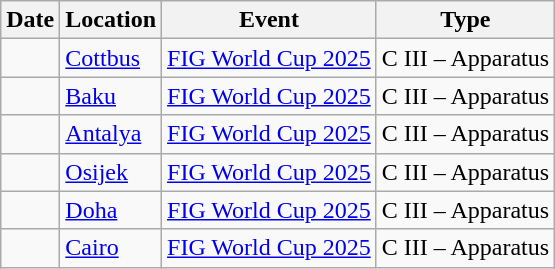<table class="wikitable sortable">
<tr>
<th>Date</th>
<th>Location</th>
<th>Event</th>
<th>Type</th>
</tr>
<tr>
<td></td>
<td> <a href='#'>Cottbus</a></td>
<td><a href='#'>FIG World Cup 2025</a></td>
<td>C III – Apparatus</td>
</tr>
<tr>
<td></td>
<td> <a href='#'>Baku</a></td>
<td><a href='#'>FIG World Cup 2025</a></td>
<td>C III – Apparatus</td>
</tr>
<tr>
<td></td>
<td> <a href='#'>Antalya</a></td>
<td><a href='#'>FIG World Cup 2025</a></td>
<td>C III – Apparatus</td>
</tr>
<tr>
<td></td>
<td> <a href='#'>Osijek</a></td>
<td><a href='#'>FIG World Cup 2025</a></td>
<td>C III – Apparatus</td>
</tr>
<tr>
<td></td>
<td> <a href='#'>Doha</a></td>
<td><a href='#'>FIG World Cup 2025</a></td>
<td>C III – Apparatus</td>
</tr>
<tr>
<td></td>
<td> <a href='#'>Cairo</a></td>
<td><a href='#'>FIG World Cup 2025</a></td>
<td>C III – Apparatus</td>
</tr>
</table>
